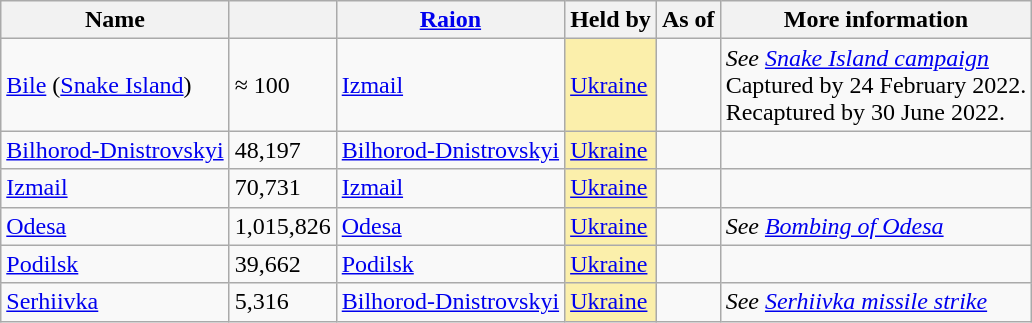<table class="wikitable sortable">
<tr>
<th>Name</th>
<th></th>
<th><a href='#'>Raion</a></th>
<th>Held by</th>
<th class=sortable>As of</th>
<th class=unsortable>More information</th>
</tr>
<tr>
<td><a href='#'>Bile</a> (<a href='#'>Snake Island</a>)</td>
<td>≈ 100</td>
<td><a href='#'>Izmail</a></td>
<td style=background:#FFD70050><a href='#'>Ukraine</a></td>
<td align=right></td>
<td><em>See <a href='#'>Snake Island campaign</a><br> </em>Captured by  24 February 2022.<br> Recaptured by  30 June 2022.</td>
</tr>
<tr>
<td><a href='#'>Bilhorod-Dnistrovskyi</a></td>
<td>48,197</td>
<td><a href='#'>Bilhorod-Dnistrovskyi</a></td>
<td style=background:#FFD70050><a href='#'>Ukraine</a></td>
<td align=right></td>
<td></td>
</tr>
<tr>
<td><a href='#'>Izmail</a></td>
<td>70,731</td>
<td><a href='#'>Izmail</a></td>
<td style=background:#FFD70050><a href='#'>Ukraine</a></td>
<td align=right></td>
<td></td>
</tr>
<tr>
<td><a href='#'>Odesa</a></td>
<td>1,015,826</td>
<td><a href='#'>Odesa</a></td>
<td style=background:#FFD70050><a href='#'>Ukraine</a></td>
<td align=right></td>
<td><em>See <a href='#'>Bombing of Odesa</a></em></td>
</tr>
<tr>
<td><a href='#'>Podilsk</a></td>
<td>39,662</td>
<td><a href='#'>Podilsk</a></td>
<td style=background:#FFD70050><a href='#'>Ukraine</a></td>
<td align=right></td>
<td></td>
</tr>
<tr>
<td><a href='#'>Serhiivka</a></td>
<td>5,316</td>
<td><a href='#'>Bilhorod-Dnistrovskyi</a></td>
<td style=background:#FFD70050><a href='#'>Ukraine</a></td>
<td align=right></td>
<td><em>See <a href='#'>Serhiivka missile strike</a></em></td>
</tr>
</table>
